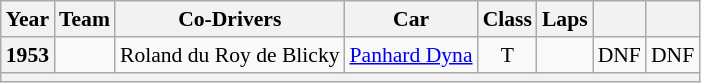<table class="wikitable" style="text-align:center; font-size:90%">
<tr>
<th>Year</th>
<th>Team</th>
<th>Co-Drivers</th>
<th>Car</th>
<th>Class</th>
<th>Laps</th>
<th></th>
<th></th>
</tr>
<tr>
<th>1953</th>
<td align="left"></td>
<td align="left">  Roland du Roy de Blicky</td>
<td align="left"><a href='#'>Panhard Dyna</a></td>
<td>T</td>
<td></td>
<td>DNF</td>
<td>DNF</td>
</tr>
<tr>
<th colspan="8"></th>
</tr>
</table>
